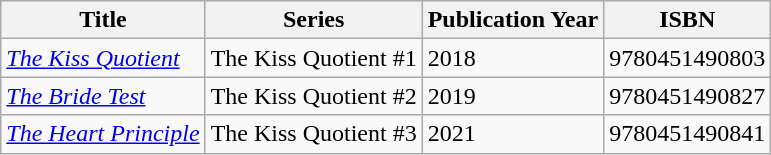<table class="wikitable">
<tr>
<th>Title</th>
<th>Series</th>
<th>Publication Year</th>
<th>ISBN</th>
</tr>
<tr>
<td><em><a href='#'>The Kiss Quotient</a></em></td>
<td>The Kiss Quotient #1</td>
<td>2018</td>
<td>9780451490803</td>
</tr>
<tr>
<td><em><a href='#'>The Bride Test</a></em></td>
<td>The Kiss Quotient #2</td>
<td>2019</td>
<td>9780451490827</td>
</tr>
<tr>
<td><em><a href='#'>The Heart Principle</a></em></td>
<td>The Kiss Quotient #3</td>
<td>2021</td>
<td>9780451490841</td>
</tr>
</table>
